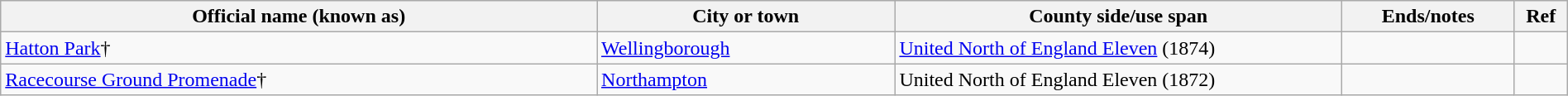<table class="wikitable" style="width:100%;">
<tr>
<th style="width:20%;">Official name (known as)</th>
<th style="width:10%;">City or town</th>
<th style="width:15%;">County side/use span</th>
<th width=5%>Ends/notes</th>
<th width=1%>Ref</th>
</tr>
<tr>
<td><a href='#'>Hatton Park</a>†</td>
<td><a href='#'>Wellingborough</a></td>
<td><a href='#'>United North of England Eleven</a> (1874)</td>
<td></td>
<td></td>
</tr>
<tr>
<td><a href='#'>Racecourse Ground Promenade</a>†</td>
<td><a href='#'>Northampton</a></td>
<td>United North of England Eleven (1872)</td>
<td></td>
<td></td>
</tr>
</table>
